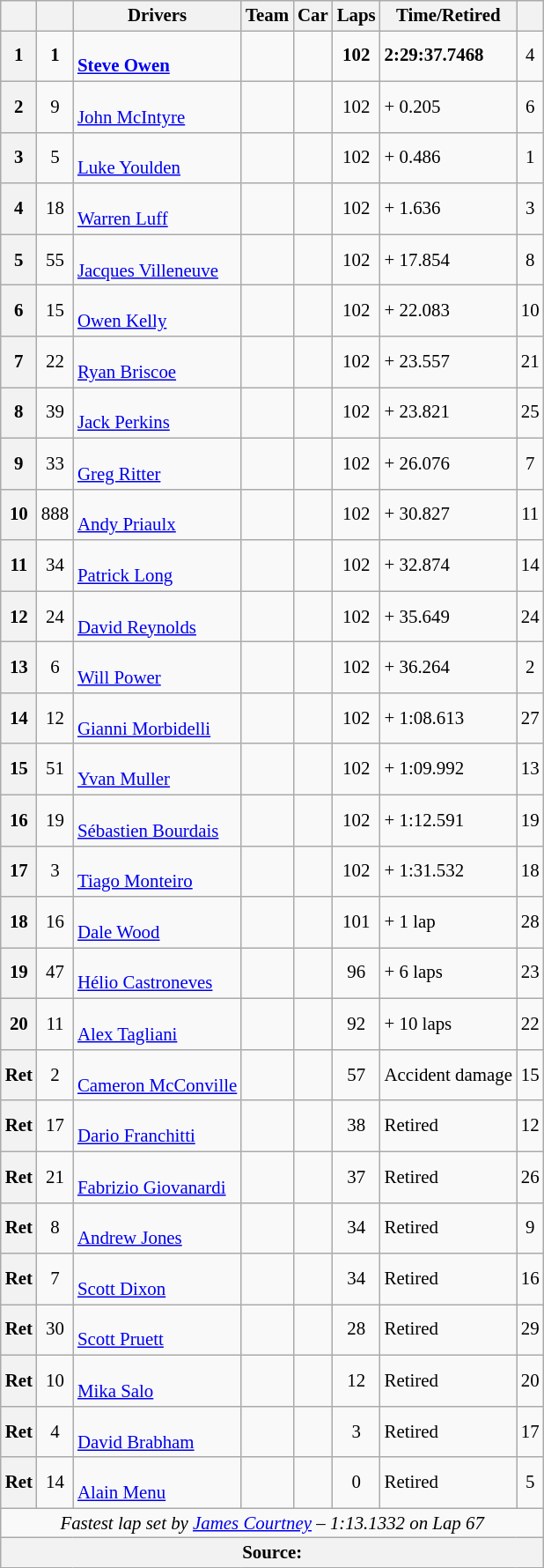<table class="wikitable" style="font-size: 87%">
<tr>
<th></th>
<th></th>
<th>Drivers</th>
<th>Team</th>
<th>Car</th>
<th>Laps</th>
<th>Time/Retired</th>
<th></th>
</tr>
<tr>
<th>1</th>
<td align="center"><strong>1</strong></td>
<td><strong><br> <a href='#'>Steve Owen</a></strong></td>
<td><strong></strong></td>
<td><strong></strong></td>
<td align="center"><strong>102</strong></td>
<td><strong>2:29:37.7468</strong></td>
<td align="center">4</td>
</tr>
<tr>
<th>2</th>
<td align="center">9</td>
<td><br> <a href='#'>John McIntyre</a></td>
<td></td>
<td></td>
<td align="center">102</td>
<td>+ 0.205</td>
<td align="center">6</td>
</tr>
<tr>
<th>3</th>
<td align="center">5</td>
<td><br> <a href='#'>Luke Youlden</a></td>
<td></td>
<td></td>
<td align="center">102</td>
<td>+ 0.486</td>
<td align="center">1</td>
</tr>
<tr>
<th>4</th>
<td align="center">18</td>
<td><br> <a href='#'>Warren Luff</a></td>
<td></td>
<td></td>
<td align="center">102</td>
<td>+ 1.636</td>
<td align="center">3</td>
</tr>
<tr>
<th>5</th>
<td align="center">55</td>
<td><br> <a href='#'>Jacques Villeneuve</a></td>
<td></td>
<td></td>
<td align="center">102</td>
<td>+ 17.854</td>
<td align="center">8</td>
</tr>
<tr>
<th>6</th>
<td align="center">15</td>
<td><br> <a href='#'>Owen Kelly</a></td>
<td></td>
<td></td>
<td align="center">102</td>
<td>+ 22.083</td>
<td align="center">10</td>
</tr>
<tr>
<th>7</th>
<td align="center">22</td>
<td><br> <a href='#'>Ryan Briscoe</a></td>
<td></td>
<td></td>
<td align="center">102</td>
<td>+ 23.557</td>
<td align="center">21</td>
</tr>
<tr>
<th>8</th>
<td align="center">39</td>
<td><br> <a href='#'>Jack Perkins</a></td>
<td></td>
<td></td>
<td align="center">102</td>
<td>+ 23.821</td>
<td align="center">25</td>
</tr>
<tr>
<th>9</th>
<td align="center">33</td>
<td><br> <a href='#'>Greg Ritter</a></td>
<td></td>
<td></td>
<td align="center">102</td>
<td>+ 26.076</td>
<td align="center">7</td>
</tr>
<tr>
<th>10</th>
<td align="center">888</td>
<td><br> <a href='#'>Andy Priaulx</a></td>
<td></td>
<td></td>
<td align="center">102</td>
<td>+ 30.827</td>
<td align="center">11</td>
</tr>
<tr>
<th>11</th>
<td align="center">34</td>
<td><br> <a href='#'>Patrick Long</a></td>
<td></td>
<td></td>
<td align="center">102</td>
<td>+ 32.874</td>
<td align="center">14</td>
</tr>
<tr>
<th>12</th>
<td align="center">24</td>
<td><br> <a href='#'>David Reynolds</a></td>
<td></td>
<td></td>
<td align="center">102</td>
<td>+ 35.649</td>
<td align="center">24</td>
</tr>
<tr>
<th>13</th>
<td align="center">6</td>
<td><br> <a href='#'>Will Power</a></td>
<td></td>
<td></td>
<td align="center">102</td>
<td>+ 36.264</td>
<td align="center">2</td>
</tr>
<tr>
<th>14</th>
<td align="center">12</td>
<td><br> <a href='#'>Gianni Morbidelli</a></td>
<td></td>
<td></td>
<td align="center">102</td>
<td>+ 1:08.613</td>
<td align="center">27</td>
</tr>
<tr>
<th>15</th>
<td align="center">51</td>
<td><br> <a href='#'>Yvan Muller</a></td>
<td></td>
<td></td>
<td align="center">102</td>
<td>+ 1:09.992</td>
<td align="center">13</td>
</tr>
<tr>
<th>16</th>
<td align="center">19</td>
<td><br> <a href='#'>Sébastien Bourdais</a></td>
<td></td>
<td></td>
<td align="center">102</td>
<td>+ 1:12.591</td>
<td align="center">19</td>
</tr>
<tr>
<th>17</th>
<td align="center">3</td>
<td><br> <a href='#'>Tiago Monteiro</a></td>
<td></td>
<td></td>
<td align="center">102</td>
<td>+ 1:31.532</td>
<td align="center">18</td>
</tr>
<tr>
<th>18</th>
<td align="center">16</td>
<td><br> <a href='#'>Dale Wood</a></td>
<td></td>
<td></td>
<td align="center">101</td>
<td>+ 1 lap</td>
<td align="center">28</td>
</tr>
<tr>
<th>19</th>
<td align="center">47</td>
<td><br> <a href='#'>Hélio Castroneves</a></td>
<td></td>
<td></td>
<td align="center">96</td>
<td>+ 6 laps</td>
<td align="center">23</td>
</tr>
<tr>
<th>20</th>
<td align="center">11</td>
<td><br> <a href='#'>Alex Tagliani</a></td>
<td></td>
<td></td>
<td align="center">92</td>
<td>+ 10 laps</td>
<td align="center">22</td>
</tr>
<tr>
<th>Ret</th>
<td align="center">2</td>
<td><br> <a href='#'>Cameron McConville</a></td>
<td></td>
<td></td>
<td align="center">57</td>
<td>Accident damage</td>
<td align="center">15</td>
</tr>
<tr>
<th>Ret</th>
<td align="center">17</td>
<td><br> <a href='#'>Dario Franchitti</a></td>
<td></td>
<td></td>
<td align="center">38</td>
<td>Retired</td>
<td align="center">12</td>
</tr>
<tr>
<th>Ret</th>
<td align="center">21</td>
<td><br> <a href='#'>Fabrizio Giovanardi</a></td>
<td></td>
<td></td>
<td align="center">37</td>
<td>Retired</td>
<td align="center">26</td>
</tr>
<tr>
<th>Ret</th>
<td align="center">8</td>
<td><br> <a href='#'>Andrew Jones</a></td>
<td></td>
<td></td>
<td align="center">34</td>
<td>Retired</td>
<td align="center">9</td>
</tr>
<tr>
<th>Ret</th>
<td align="center">7</td>
<td><br> <a href='#'>Scott Dixon</a></td>
<td></td>
<td></td>
<td align="center">34</td>
<td>Retired</td>
<td align="center">16</td>
</tr>
<tr>
<th>Ret</th>
<td align="center">30</td>
<td><br> <a href='#'>Scott Pruett</a></td>
<td></td>
<td></td>
<td align="center">28</td>
<td>Retired</td>
<td align="center">29</td>
</tr>
<tr>
<th>Ret</th>
<td align="center">10</td>
<td><br> <a href='#'>Mika Salo</a></td>
<td></td>
<td></td>
<td align="center">12</td>
<td>Retired</td>
<td align="center">20</td>
</tr>
<tr>
<th>Ret</th>
<td align="center">4</td>
<td><br> <a href='#'>David Brabham</a></td>
<td></td>
<td></td>
<td align="center">3</td>
<td>Retired</td>
<td align="center">17</td>
</tr>
<tr>
<th>Ret</th>
<td align="center">14</td>
<td><br> <a href='#'>Alain Menu</a></td>
<td></td>
<td></td>
<td align="center">0</td>
<td>Retired</td>
<td align="center">5</td>
</tr>
<tr>
<td colspan=9 align=center><em>Fastest lap set by <a href='#'>James Courtney</a> – 1:13.1332 on Lap 67</em></td>
</tr>
<tr>
<th colspan=9>Source:</th>
</tr>
</table>
